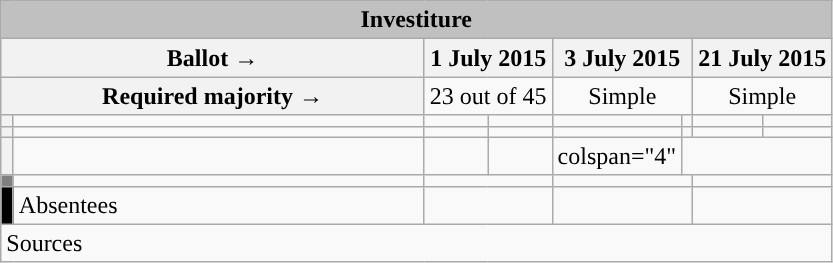<table class="wikitable" style="text-align:center;">
<tr bgcolor="#E9E9E9">
<td colspan="8" align="center" bgcolor="#C0C0C0"><strong>Investiture</strong></td>
</tr>
<tr>
<th colspan="2" width="275px">Ballot →</th>
<th colspan="2">1 July 2015</th>
<th colspan="2">3 July 2015</th>
<th colspan="2">21 July 2015</th>
</tr>
<tr>
<th colspan="2">Required majority →</th>
<td colspan="2">23 out of 45</td>
<td colspan="2">Simple</td>
<td colspan="2">Simple</td>
</tr>
<tr>
<th width="1px" style="background:"></th>
<td align="left"></td>
<td></td>
<td></td>
<td></td>
<td></td>
<td></td>
<td></td>
</tr>
<tr>
<th style="color:inherit;background:"></th>
<td align="left"></td>
<td></td>
<td></td>
<td></td>
<td></td>
<td></td>
<td></td>
</tr>
<tr>
<th style="color:inherit;background:"></th>
<td align="left"></td>
<td></td>
<td></td>
<td>colspan="4" </td>
</tr>
<tr>
<th style="color:inherit;background:gray;"></th>
<td align="left"></td>
<td colspan="2"></td>
<td colspan="2"></td>
<td colspan="2"></td>
</tr>
<tr>
<th style="color:inherit;background:black;"></th>
<td align="left"><span>Absentees</span></td>
<td colspan="2"></td>
<td colspan="2"></td>
<td colspan="2"></td>
</tr>
<tr>
<td align="left" colspan="8">Sources</td>
</tr>
</table>
